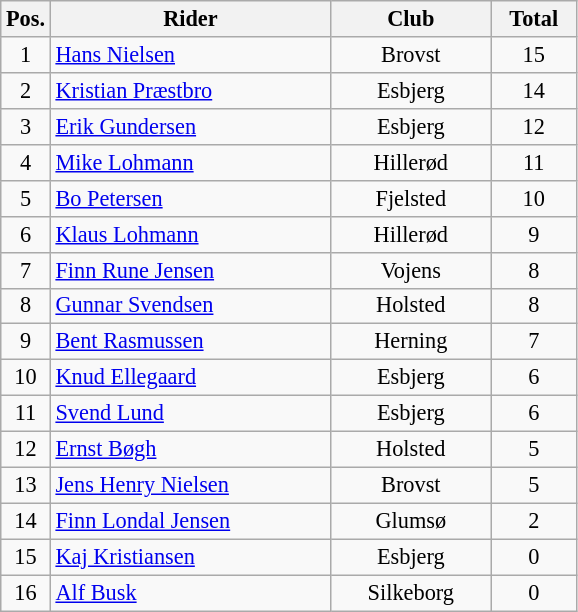<table class=wikitable style="font-size:93%;">
<tr>
<th width=25px>Pos.</th>
<th width=180px>Rider</th>
<th width=100px>Club</th>
<th width=50px>Total</th>
</tr>
<tr align=center>
<td>1</td>
<td align=left><a href='#'>Hans Nielsen</a></td>
<td>Brovst</td>
<td>15</td>
</tr>
<tr align=center>
<td>2</td>
<td align=left><a href='#'>Kristian Præstbro</a></td>
<td>Esbjerg</td>
<td>14</td>
</tr>
<tr align=center>
<td>3</td>
<td align=left><a href='#'>Erik Gundersen</a></td>
<td>Esbjerg</td>
<td>12</td>
</tr>
<tr align=center>
<td>4</td>
<td align=left><a href='#'>Mike Lohmann</a></td>
<td>Hillerød</td>
<td>11</td>
</tr>
<tr align=center>
<td>5</td>
<td align=left><a href='#'>Bo Petersen</a></td>
<td>Fjelsted</td>
<td>10</td>
</tr>
<tr align=center>
<td>6</td>
<td align=left><a href='#'>Klaus Lohmann</a></td>
<td>Hillerød</td>
<td>9</td>
</tr>
<tr align=center>
<td>7</td>
<td align=left><a href='#'>Finn Rune Jensen</a></td>
<td>Vojens</td>
<td>8</td>
</tr>
<tr align=center>
<td>8</td>
<td align=left><a href='#'>Gunnar Svendsen</a></td>
<td>Holsted</td>
<td>8</td>
</tr>
<tr align=center>
<td>9</td>
<td align=left><a href='#'>Bent Rasmussen</a></td>
<td>Herning</td>
<td>7</td>
</tr>
<tr align=center>
<td>10</td>
<td align=left><a href='#'>Knud Ellegaard</a></td>
<td>Esbjerg</td>
<td>6</td>
</tr>
<tr align=center>
<td>11</td>
<td align=left><a href='#'>Svend Lund</a></td>
<td>Esbjerg</td>
<td>6</td>
</tr>
<tr align=center>
<td>12</td>
<td align=left><a href='#'>Ernst Bøgh</a></td>
<td>Holsted</td>
<td>5</td>
</tr>
<tr align=center>
<td>13</td>
<td align=left><a href='#'>Jens Henry Nielsen</a></td>
<td>Brovst</td>
<td>5</td>
</tr>
<tr align=center>
<td>14</td>
<td align=left><a href='#'>Finn Londal Jensen</a></td>
<td>Glumsø</td>
<td>2</td>
</tr>
<tr align=center>
<td>15</td>
<td align=left><a href='#'>Kaj Kristiansen</a></td>
<td>Esbjerg</td>
<td>0</td>
</tr>
<tr align=center>
<td>16</td>
<td align=left><a href='#'>Alf Busk</a></td>
<td>Silkeborg</td>
<td>0</td>
</tr>
</table>
